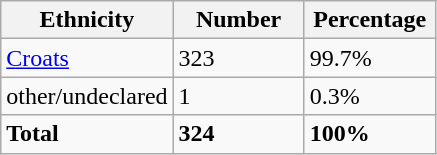<table class="wikitable">
<tr>
<th width="100px">Ethnicity</th>
<th width="80px">Number</th>
<th width="80px">Percentage</th>
</tr>
<tr>
<td><a href='#'>Croats</a></td>
<td>323</td>
<td>99.7%</td>
</tr>
<tr>
<td>other/undeclared</td>
<td>1</td>
<td>0.3%</td>
</tr>
<tr>
<td><strong>Total</strong></td>
<td><strong>324</strong></td>
<td><strong>100%</strong></td>
</tr>
</table>
